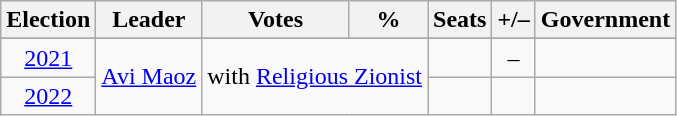<table class=wikitable style=text-align:center>
<tr>
<th>Election</th>
<th>Leader</th>
<th>Votes</th>
<th>%</th>
<th>Seats</th>
<th>+/–</th>
<th>Government</th>
</tr>
<tr>
</tr>
<tr>
<td><a href='#'>2021</a></td>
<td rowspan=2><a href='#'>Avi Maoz</a></td>
<td colspan=2 rowspan=2>with <a href='#'>Religious Zionist</a></td>
<td></td>
<td>–</td>
<td></td>
</tr>
<tr>
<td><a href='#'>2022</a></td>
<td></td>
<td></td>
<td></td>
</tr>
</table>
